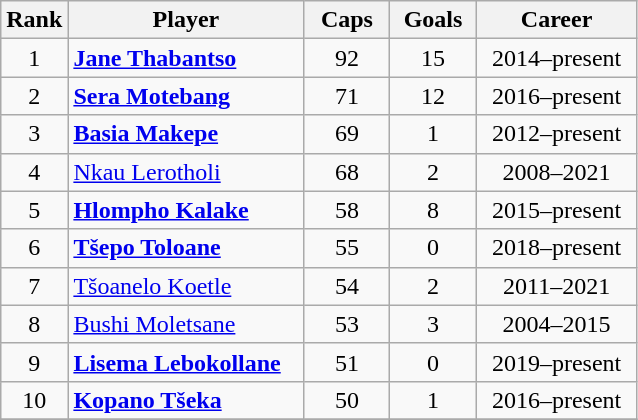<table class="wikitable sortable" style="text-align:center;">
<tr>
<th width=30px>Rank</th>
<th style="width:150px;">Player</th>
<th width=50px>Caps</th>
<th width=50px>Goals</th>
<th style="width:100px;">Career</th>
</tr>
<tr>
<td>1</td>
<td align="left"><strong><a href='#'>Jane Thabantso</a></strong></td>
<td>92</td>
<td>15</td>
<td>2014–present</td>
</tr>
<tr>
<td>2</td>
<td align="left"><strong><a href='#'>Sera Motebang</a></strong></td>
<td>71</td>
<td>12</td>
<td>2016–present</td>
</tr>
<tr>
<td>3</td>
<td align="left"><strong><a href='#'>Basia Makepe</a></strong></td>
<td>69</td>
<td>1</td>
<td>2012–present</td>
</tr>
<tr>
<td>4</td>
<td align="left"><a href='#'>Nkau Lerotholi</a></td>
<td>68</td>
<td>2</td>
<td>2008–2021</td>
</tr>
<tr>
<td>5</td>
<td align="left"><strong><a href='#'>Hlompho Kalake</a></strong></td>
<td>58</td>
<td>8</td>
<td>2015–present</td>
</tr>
<tr>
<td>6</td>
<td align="left"><strong><a href='#'>Tšepo Toloane</a></strong></td>
<td>55</td>
<td>0</td>
<td>2018–present</td>
</tr>
<tr>
<td>7</td>
<td align="left"><a href='#'>Tšoanelo Koetle</a></td>
<td>54</td>
<td>2</td>
<td>2011–2021</td>
</tr>
<tr>
<td>8</td>
<td align="left"><a href='#'>Bushi Moletsane</a></td>
<td>53</td>
<td>3</td>
<td>2004–2015</td>
</tr>
<tr>
<td>9</td>
<td align="left"><strong><a href='#'>Lisema Lebokollane</a></strong></td>
<td>51</td>
<td>0</td>
<td>2019–present</td>
</tr>
<tr>
<td>10</td>
<td align="left"><strong><a href='#'>Kopano Tšeka</a></strong></td>
<td>50</td>
<td>1</td>
<td>2016–present</td>
</tr>
<tr>
</tr>
</table>
